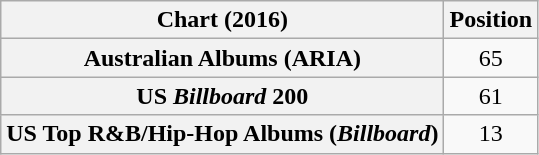<table class="wikitable sortable plainrowheaders" style="text-align:center">
<tr>
<th scope="col">Chart (2016)</th>
<th scope="col">Position</th>
</tr>
<tr>
<th scope="row">Australian Albums (ARIA)</th>
<td>65</td>
</tr>
<tr>
<th scope="row">US <em>Billboard</em> 200</th>
<td>61</td>
</tr>
<tr>
<th scope="row">US Top R&B/Hip-Hop Albums (<em>Billboard</em>)</th>
<td>13</td>
</tr>
</table>
